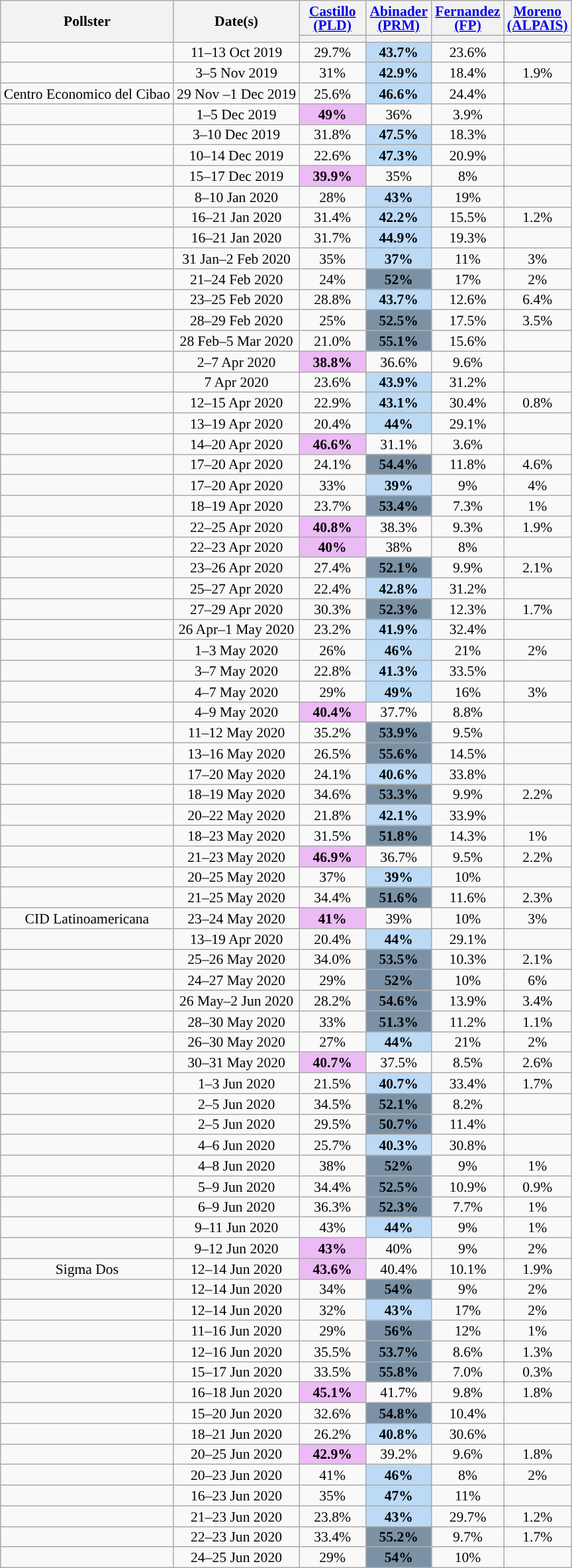<table class="wikitable sortable" style="text-align:center;font-size:90%;line-height:14px;">
<tr>
<th rowspan="2">Pollster</th>
<th rowspan="2">Date(s)</th>
<th style="width:60px;"><a href='#'>Castillo</a><br><a href='#'>(PLD)</a></th>
<th style="width:60px;"><a href='#'>Abinader</a><br><a href='#'>(PRM)</a></th>
<th style="width:60px;"><a href='#'>Fernandez</a><br><a href='#'>(FP)</a></th>
<th style="width:60px;"><a href='#'>Moreno</a><br><a href='#'>(ALPAIS)</a></th>
</tr>
<tr>
<th style="background:"></th>
<th style="background:"></th>
<th style="background:"></th>
<th style="background:"></th>
</tr>
<tr>
<td></td>
<td>11–13 Oct 2019</td>
<td>29.7%</td>
<td style="background:#BCDAF5;"><strong>43.7%</strong></td>
<td>23.6%</td>
<td></td>
</tr>
<tr>
<td></td>
<td>3–5 Nov 2019</td>
<td>31%</td>
<td style="background:#BCDAF5;"><strong>42.9%</strong></td>
<td>18.4%</td>
<td>1.9%</td>
</tr>
<tr>
<td>Centro Economico del Cibao</td>
<td>29 Nov –1 Dec 2019</td>
<td>25.6%</td>
<td style="background:#BCDAF5;"><strong>46.6%</strong></td>
<td>24.4%</td>
<td></td>
</tr>
<tr>
<td></td>
<td>1–5 Dec 2019</td>
<td style="background:#ECBAF5;"><strong>49%</strong></td>
<td>36%</td>
<td>3.9%</td>
<td></td>
</tr>
<tr>
<td></td>
<td>3–10 Dec 2019</td>
<td>31.8%</td>
<td style="background:#BCDAF5;"><strong>47.5%</strong></td>
<td>18.3%</td>
<td></td>
</tr>
<tr>
<td></td>
<td>10–14 Dec 2019</td>
<td>22.6%</td>
<td style="background:#BCDAF5;"><strong>47.3%</strong></td>
<td>20.9%</td>
<td></td>
</tr>
<tr>
<td></td>
<td>15–17 Dec 2019</td>
<td style="background:#ECBAF5;"><strong>39.9%</strong></td>
<td>35%</td>
<td>8%</td>
<td></td>
</tr>
<tr>
<td></td>
<td>8–10 Jan 2020</td>
<td>28%</td>
<td style="background:#BCDAF5;"><strong>43%</strong></td>
<td>19%</td>
<td></td>
</tr>
<tr>
<td></td>
<td>16–21 Jan 2020</td>
<td>31.4%</td>
<td style="background:#BCDAF5;"><strong>42.2%</strong></td>
<td>15.5%</td>
<td>1.2%</td>
</tr>
<tr>
<td></td>
<td>16–21 Jan 2020</td>
<td>31.7%</td>
<td style="background:#BCDAF5;"><strong>44.9%</strong></td>
<td>19.3%</td>
<td></td>
</tr>
<tr>
<td></td>
<td>31 Jan–2 Feb 2020</td>
<td>35%</td>
<td style="background:#BCDAF5;"><strong>37%</strong></td>
<td>11%</td>
<td>3%</td>
</tr>
<tr>
<td></td>
<td>21–24 Feb 2020</td>
<td>24%</td>
<td style="background:#7B92A6;"><strong>52%</strong></td>
<td>17%</td>
<td>2%</td>
</tr>
<tr>
<td></td>
<td>23–25 Feb 2020</td>
<td>28.8%</td>
<td style="background:#BCDAF5;"><strong>43.7%</strong></td>
<td>12.6%</td>
<td>6.4%</td>
</tr>
<tr>
<td></td>
<td>28–29 Feb 2020</td>
<td>25%</td>
<td style="background:#7B92A6;"><strong>52.5%</strong></td>
<td>17.5%</td>
<td>3.5%</td>
</tr>
<tr>
<td></td>
<td>28 Feb–5 Mar 2020</td>
<td>21.0%</td>
<td style="background:#7B92A6;"><strong>55.1%</strong></td>
<td>15.6%</td>
<td></td>
</tr>
<tr>
<td></td>
<td>2–7 Apr 2020</td>
<td style="background:#ECBAF5;"><strong>38.8%</strong></td>
<td>36.6%</td>
<td>9.6%</td>
<td></td>
</tr>
<tr>
<td></td>
<td>7 Apr 2020</td>
<td>23.6%</td>
<td style="background:#BCDAF5;"><strong>43.9%</strong></td>
<td>31.2%</td>
<td></td>
</tr>
<tr>
<td></td>
<td>12–15 Apr 2020</td>
<td>22.9%</td>
<td style="background:#BCDAF5;"><strong>43.1%</strong></td>
<td>30.4%</td>
<td>0.8%</td>
</tr>
<tr>
<td></td>
<td>13–19 Apr 2020</td>
<td>20.4%</td>
<td style="background:#BCDAF5;"><strong>44%</strong></td>
<td>29.1%</td>
<td></td>
</tr>
<tr>
<td></td>
<td>14–20 Apr 2020</td>
<td style="background:#ECBAF5;"><strong>46.6%</strong></td>
<td>31.1%</td>
<td>3.6%</td>
<td></td>
</tr>
<tr>
<td></td>
<td>17–20 Apr 2020</td>
<td>24.1%</td>
<td style="background:#7B92A6;"><strong>54.4%</strong></td>
<td>11.8%</td>
<td>4.6%</td>
</tr>
<tr>
<td></td>
<td>17–20 Apr 2020</td>
<td>33%</td>
<td style="background:#BCDAF5;"><strong>39%</strong></td>
<td>9%</td>
<td>4%</td>
</tr>
<tr>
<td></td>
<td>18–19 Apr 2020</td>
<td>23.7%</td>
<td style="background:#7B92A6;"><strong>53.4%</strong></td>
<td>7.3%</td>
<td>1%</td>
</tr>
<tr>
<td></td>
<td>22–25 Apr 2020</td>
<td style="background:#ECBAF5;"><strong>40.8%</strong></td>
<td>38.3%</td>
<td>9.3%</td>
<td>1.9%</td>
</tr>
<tr>
<td></td>
<td>22–23 Apr 2020</td>
<td style="background:#ECBAF5;"><strong>40%</strong></td>
<td>38%</td>
<td>8%</td>
<td></td>
</tr>
<tr>
<td></td>
<td>23–26 Apr 2020</td>
<td>27.4%</td>
<td style="background:#7B92A6;"><strong>52.1%</strong></td>
<td>9.9%</td>
<td>2.1%</td>
</tr>
<tr>
<td></td>
<td>25–27 Apr 2020</td>
<td>22.4%</td>
<td style="background:#BCDAF5;"><strong>42.8%</strong></td>
<td>31.2%</td>
<td></td>
</tr>
<tr>
<td></td>
<td>27–29 Apr 2020</td>
<td>30.3%</td>
<td style="background:#7B92A6;"><strong>52.3%</strong></td>
<td>12.3%</td>
<td>1.7%</td>
</tr>
<tr>
<td></td>
<td>26 Apr–1 May 2020</td>
<td>23.2%</td>
<td style="background:#BCDAF5;"><strong>41.9%</strong></td>
<td>32.4%</td>
<td></td>
</tr>
<tr>
<td></td>
<td>1–3 May 2020</td>
<td>26%</td>
<td style="background:#BCDAF5;"><strong>46%</strong></td>
<td>21%</td>
<td>2%</td>
</tr>
<tr>
<td></td>
<td>3–7 May 2020</td>
<td>22.8%</td>
<td style="background:#BCDAF5;"><strong>41.3%</strong></td>
<td>33.5%</td>
<td></td>
</tr>
<tr>
<td></td>
<td>4–7 May 2020</td>
<td>29%</td>
<td style="background:#BCDAF5;"><strong>49%</strong></td>
<td>16%</td>
<td>3%</td>
</tr>
<tr>
<td></td>
<td>4–9 May 2020</td>
<td style="background:#ECBAF5;"><strong>40.4%</strong></td>
<td>37.7%</td>
<td>8.8%</td>
<td></td>
</tr>
<tr>
<td></td>
<td>11–12 May 2020</td>
<td>35.2%</td>
<td style="background:#7B92A6;"><strong>53.9%</strong></td>
<td>9.5%</td>
<td></td>
</tr>
<tr>
<td></td>
<td>13–16 May 2020</td>
<td>26.5%</td>
<td style="background:#7B92A6;"><strong>55.6%</strong></td>
<td>14.5%</td>
<td></td>
</tr>
<tr>
<td></td>
<td>17–20 May 2020</td>
<td>24.1%</td>
<td style="background:#BCDAF5;"><strong>40.6%</strong></td>
<td>33.8%</td>
<td></td>
</tr>
<tr>
<td></td>
<td>18–19 May 2020</td>
<td>34.6%</td>
<td style="background:#7B92A6;"><strong>53.3%</strong></td>
<td>9.9%</td>
<td>2.2%</td>
</tr>
<tr>
<td></td>
<td>20–22 May 2020</td>
<td>21.8%</td>
<td style="background:#BCDAF5;"><strong>42.1%</strong></td>
<td>33.9%</td>
<td></td>
</tr>
<tr>
<td></td>
<td>18–23 May 2020</td>
<td>31.5%</td>
<td style="background:#7B92A6;"><strong>51.8%</strong></td>
<td>14.3%</td>
<td>1%</td>
</tr>
<tr>
<td></td>
<td>21–23 May 2020</td>
<td style="background:#ECBAF5;"><strong>46.9%</strong></td>
<td>36.7%</td>
<td>9.5%</td>
<td>2.2%</td>
</tr>
<tr>
<td></td>
<td>20–25 May 2020</td>
<td>37%</td>
<td style="background:#BCDAF5;"><strong>39%</strong></td>
<td>10%</td>
<td></td>
</tr>
<tr>
<td></td>
<td>21–25 May 2020</td>
<td>34.4%</td>
<td style="background:#7B92A6;"><strong>51.6%</strong></td>
<td>11.6%</td>
<td>2.3%</td>
</tr>
<tr>
<td>CID Latinoamericana</td>
<td>23–24 May 2020</td>
<td style="background:#ECBAF5;"><strong>41%</strong></td>
<td>39%</td>
<td>10%</td>
<td>3%</td>
</tr>
<tr>
<td></td>
<td>13–19 Apr 2020</td>
<td>20.4%</td>
<td style="background:#BCDAF5;"><strong>44%</strong></td>
<td>29.1%</td>
<td></td>
</tr>
<tr>
<td></td>
<td>25–26 May 2020</td>
<td>34.0%</td>
<td style="background:#7B92A6;"><strong>53.5%</strong></td>
<td>10.3%</td>
<td>2.1%</td>
</tr>
<tr>
<td></td>
<td>24–27 May 2020</td>
<td>29%</td>
<td style="background:#7B92A6;"><strong>52%</strong></td>
<td>10%</td>
<td>6%</td>
</tr>
<tr>
<td></td>
<td>26 May–2 Jun 2020</td>
<td>28.2%</td>
<td style="background:#7B92A6;"><strong>54.6%</strong></td>
<td>13.9%</td>
<td>3.4%</td>
</tr>
<tr>
<td></td>
<td>28–30 May 2020</td>
<td>33%</td>
<td style="background:#7B92A6;"><strong>51.3%</strong></td>
<td>11.2%</td>
<td>1.1%</td>
</tr>
<tr>
<td></td>
<td>26–30 May 2020</td>
<td>27%</td>
<td style="background:#BCDAF5;"><strong>44%</strong></td>
<td>21%</td>
<td>2%</td>
</tr>
<tr>
<td></td>
<td>30–31 May 2020</td>
<td style="background:#ECBAF5;"><strong>40.7%</strong></td>
<td>37.5%</td>
<td>8.5%</td>
<td>2.6%</td>
</tr>
<tr>
<td></td>
<td>1–3 Jun 2020</td>
<td>21.5%</td>
<td style="background:#BCDAF5;"><strong>40.7%</strong></td>
<td>33.4%</td>
<td>1.7%</td>
</tr>
<tr>
<td></td>
<td>2–5 Jun 2020</td>
<td>34.5%</td>
<td style="background:#7B92A6;"><strong>52.1%</strong></td>
<td>8.2%</td>
<td></td>
</tr>
<tr>
<td></td>
<td>2–5 Jun 2020</td>
<td>29.5%</td>
<td style="background:#7B92A6;"><strong>50.7%</strong></td>
<td>11.4%</td>
<td></td>
</tr>
<tr>
<td></td>
<td>4–6 Jun 2020</td>
<td>25.7%</td>
<td style="background:#BCDAF5;"><strong>40.3%</strong></td>
<td>30.8%</td>
<td></td>
</tr>
<tr>
<td></td>
<td>4–8 Jun 2020</td>
<td>38%</td>
<td style="background:#7B92A6;"><strong>52%</strong></td>
<td>9%</td>
<td>1%</td>
</tr>
<tr>
<td></td>
<td>5–9 Jun 2020</td>
<td>34.4%</td>
<td style="background:#7B92A6;"><strong>52.5%</strong></td>
<td>10.9%</td>
<td>0.9%</td>
</tr>
<tr>
<td></td>
<td>6–9 Jun 2020</td>
<td>36.3%</td>
<td style="background:#7B92A6;"><strong>52.3%</strong></td>
<td>7.7%</td>
<td>1%</td>
</tr>
<tr>
<td></td>
<td>9–11 Jun 2020</td>
<td>43%</td>
<td style="background:#BCDAF5;"><strong>44%</strong></td>
<td>9%</td>
<td>1%</td>
</tr>
<tr>
<td></td>
<td>9–12 Jun 2020</td>
<td style="background:#ECBAF5;"><strong>43%</strong></td>
<td>40%</td>
<td>9%</td>
<td>2%</td>
</tr>
<tr>
<td>Sigma Dos</td>
<td>12–14 Jun 2020</td>
<td style="background:#ECBAF5;"><strong>43.6%</strong></td>
<td>40.4%</td>
<td>10.1%</td>
<td>1.9%</td>
</tr>
<tr>
<td></td>
<td>12–14 Jun 2020</td>
<td>34%</td>
<td style="background:#7B92A6;"><strong>54%</strong></td>
<td>9%</td>
<td>2%</td>
</tr>
<tr>
<td></td>
<td>12–14 Jun 2020</td>
<td>32%</td>
<td style="background:#BCDAF5;"><strong>43%</strong></td>
<td>17%</td>
<td>2%</td>
</tr>
<tr>
<td></td>
<td>11–16 Jun 2020</td>
<td>29%</td>
<td style="background:#7B92A6;"><strong>56%</strong></td>
<td>12%</td>
<td>1%</td>
</tr>
<tr>
<td></td>
<td>12–16 Jun 2020</td>
<td>35.5%</td>
<td style="background:#7B92A6;"><strong>53.7%</strong></td>
<td>8.6%</td>
<td>1.3%</td>
</tr>
<tr>
<td></td>
<td>15–17 Jun 2020</td>
<td>33.5%</td>
<td style="background:#7B92A6;"><strong>55.8%</strong></td>
<td>7.0%</td>
<td>0.3%</td>
</tr>
<tr>
<td></td>
<td>16–18 Jun 2020</td>
<td style="background:#ECBAF5;"><strong>45.1%</strong></td>
<td>41.7%</td>
<td>9.8%</td>
<td>1.8%</td>
</tr>
<tr>
<td></td>
<td>15–20 Jun 2020</td>
<td>32.6%</td>
<td style="background:#7B92A6;"><strong>54.8%</strong></td>
<td>10.4%</td>
<td></td>
</tr>
<tr>
<td></td>
<td>18–21 Jun 2020</td>
<td>26.2%</td>
<td style="background:#BCDAF5;"><strong>40.8%</strong></td>
<td>30.6%</td>
<td></td>
</tr>
<tr>
<td></td>
<td>20–25 Jun 2020</td>
<td style="background:#ECBAF5;"><strong>42.9%</strong></td>
<td>39.2%</td>
<td>9.6%</td>
<td>1.8%</td>
</tr>
<tr>
<td></td>
<td>20–23 Jun 2020</td>
<td>41%</td>
<td style="background:#BCDAF5;"><strong>46%</strong></td>
<td>8%</td>
<td>2%</td>
</tr>
<tr>
<td></td>
<td>16–23 Jun 2020</td>
<td>35%</td>
<td style="background:#BCDAF5;"><strong>47%</strong></td>
<td>11%</td>
<td></td>
</tr>
<tr>
<td></td>
<td>21–23 Jun 2020</td>
<td>23.8%</td>
<td style="background:#BCDAF5;"><strong>43%</strong></td>
<td>29.7%</td>
<td>1.2%</td>
</tr>
<tr>
<td></td>
<td>22–23 Jun 2020</td>
<td>33.4%</td>
<td style="background:#7B92A6;"><strong>55.2%</strong></td>
<td>9.7%</td>
<td>1.7%</td>
</tr>
<tr>
<td></td>
<td>24–25 Jun 2020</td>
<td>29%</td>
<td style="background:#7B92A6;"><strong>54%</strong></td>
<td>10%</td>
<td></td>
</tr>
</table>
